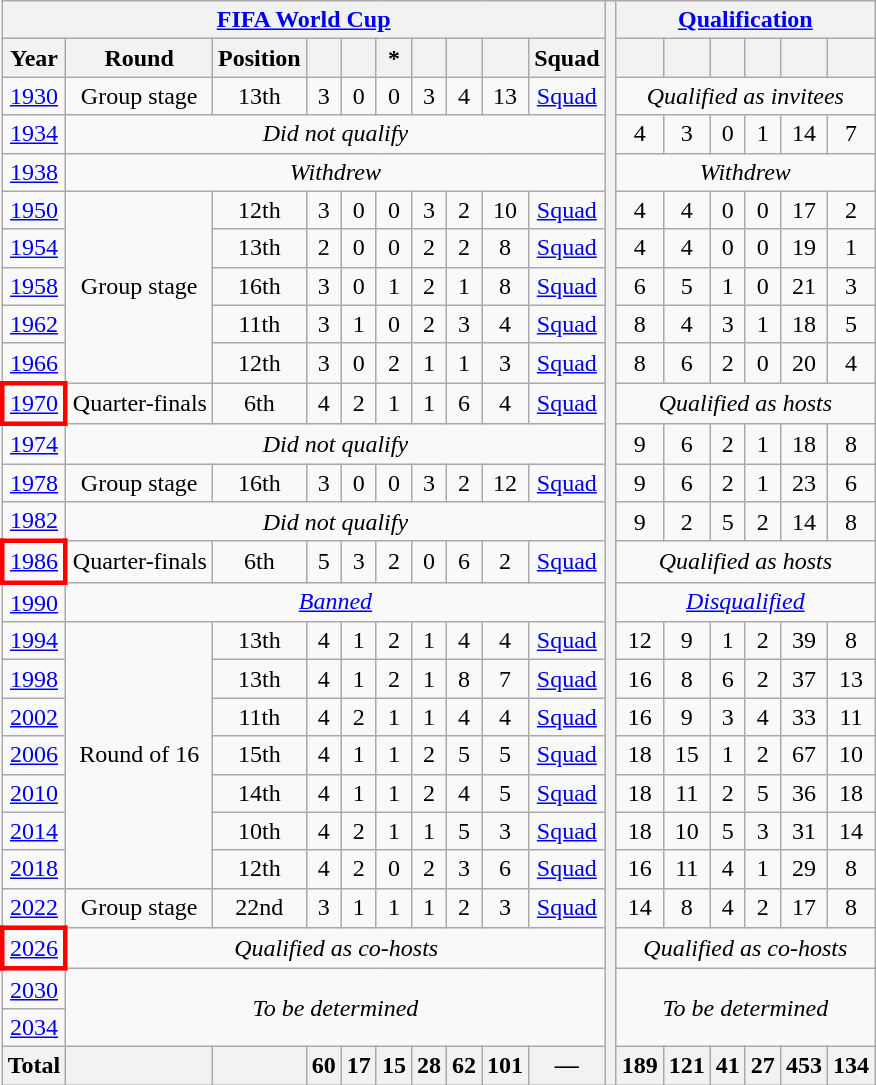<table class="wikitable" style="text-align: center;">
<tr>
<th colspan=10><a href='#'>FIFA World Cup</a></th>
<th rowspan="28"></th>
<th colspan=6><a href='#'>Qualification</a></th>
</tr>
<tr>
<th>Year</th>
<th>Round</th>
<th>Position</th>
<th></th>
<th></th>
<th>*</th>
<th></th>
<th></th>
<th></th>
<th>Squad</th>
<th></th>
<th></th>
<th></th>
<th></th>
<th></th>
<th></th>
</tr>
<tr>
<td> <a href='#'>1930</a></td>
<td>Group stage</td>
<td>13th</td>
<td>3</td>
<td>0</td>
<td>0</td>
<td>3</td>
<td>4</td>
<td>13</td>
<td><a href='#'>Squad</a></td>
<td colspan=7><em>Qualified as invitees</em></td>
</tr>
<tr>
<td> <a href='#'>1934</a></td>
<td colspan=9><em>Did not qualify</em></td>
<td>4</td>
<td>3</td>
<td>0</td>
<td>1</td>
<td>14</td>
<td>7</td>
</tr>
<tr>
<td> <a href='#'>1938</a></td>
<td colspan=9><em>Withdrew</em></td>
<td colspan=7><em>Withdrew</em></td>
</tr>
<tr>
<td> <a href='#'>1950</a></td>
<td rowspan=5>Group stage</td>
<td>12th</td>
<td>3</td>
<td>0</td>
<td>0</td>
<td>3</td>
<td>2</td>
<td>10</td>
<td><a href='#'>Squad</a></td>
<td>4</td>
<td>4</td>
<td>0</td>
<td>0</td>
<td>17</td>
<td>2</td>
</tr>
<tr>
<td> <a href='#'>1954</a></td>
<td>13th</td>
<td>2</td>
<td>0</td>
<td>0</td>
<td>2</td>
<td>2</td>
<td>8</td>
<td><a href='#'>Squad</a></td>
<td>4</td>
<td>4</td>
<td>0</td>
<td>0</td>
<td>19</td>
<td>1</td>
</tr>
<tr>
<td> <a href='#'>1958</a></td>
<td>16th</td>
<td>3</td>
<td>0</td>
<td>1</td>
<td>2</td>
<td>1</td>
<td>8</td>
<td><a href='#'>Squad</a></td>
<td>6</td>
<td>5</td>
<td>1</td>
<td>0</td>
<td>21</td>
<td>3</td>
</tr>
<tr>
<td> <a href='#'>1962</a></td>
<td>11th</td>
<td>3</td>
<td>1</td>
<td>0</td>
<td>2</td>
<td>3</td>
<td>4</td>
<td><a href='#'>Squad</a></td>
<td>8</td>
<td>4</td>
<td>3</td>
<td>1</td>
<td>18</td>
<td>5</td>
</tr>
<tr>
<td> <a href='#'>1966</a></td>
<td>12th</td>
<td>3</td>
<td>0</td>
<td>2</td>
<td>1</td>
<td>1</td>
<td>3</td>
<td><a href='#'>Squad</a></td>
<td>8</td>
<td>6</td>
<td>2</td>
<td>0</td>
<td>20</td>
<td>4</td>
</tr>
<tr>
<td style="border: 3px solid red"> <a href='#'>1970</a></td>
<td>Quarter-finals</td>
<td>6th</td>
<td>4</td>
<td>2</td>
<td>1</td>
<td>1</td>
<td>6</td>
<td>4</td>
<td><a href='#'>Squad</a></td>
<td colspan=6><em>Qualified as hosts</em></td>
</tr>
<tr>
<td> <a href='#'>1974</a></td>
<td colspan=9><em>Did not qualify</em></td>
<td>9</td>
<td>6</td>
<td>2</td>
<td>1</td>
<td>18</td>
<td>8</td>
</tr>
<tr>
<td> <a href='#'>1978</a></td>
<td>Group stage</td>
<td>16th</td>
<td>3</td>
<td>0</td>
<td>0</td>
<td>3</td>
<td>2</td>
<td>12</td>
<td><a href='#'>Squad</a></td>
<td>9</td>
<td>6</td>
<td>2</td>
<td>1</td>
<td>23</td>
<td>6</td>
</tr>
<tr>
<td> <a href='#'>1982</a></td>
<td colspan=9><em>Did not qualify</em></td>
<td>9</td>
<td>2</td>
<td>5</td>
<td>2</td>
<td>14</td>
<td>8</td>
</tr>
<tr>
<td style="border: 3px solid red"> <a href='#'>1986</a></td>
<td>Quarter-finals</td>
<td>6th</td>
<td>5</td>
<td>3</td>
<td>2</td>
<td>0</td>
<td>6</td>
<td>2</td>
<td><a href='#'>Squad</a></td>
<td colspan=6><em>Qualified as hosts</em></td>
</tr>
<tr>
<td> <a href='#'>1990</a></td>
<td colspan=9><em><a href='#'>Banned</a></em></td>
<td colspan=6><em><a href='#'>Disqualified</a></em></td>
</tr>
<tr>
<td> <a href='#'>1994</a></td>
<td rowspan=7>Round of 16</td>
<td>13th</td>
<td>4</td>
<td>1</td>
<td>2</td>
<td>1</td>
<td>4</td>
<td>4</td>
<td><a href='#'>Squad</a></td>
<td>12</td>
<td>9</td>
<td>1</td>
<td>2</td>
<td>39</td>
<td>8</td>
</tr>
<tr>
<td> <a href='#'>1998</a></td>
<td>13th</td>
<td>4</td>
<td>1</td>
<td>2</td>
<td>1</td>
<td>8</td>
<td>7</td>
<td><a href='#'>Squad</a></td>
<td>16</td>
<td>8</td>
<td>6</td>
<td>2</td>
<td>37</td>
<td>13</td>
</tr>
<tr>
<td>  <a href='#'>2002</a></td>
<td>11th</td>
<td>4</td>
<td>2</td>
<td>1</td>
<td>1</td>
<td>4</td>
<td>4</td>
<td><a href='#'>Squad</a></td>
<td>16</td>
<td>9</td>
<td>3</td>
<td>4</td>
<td>33</td>
<td>11</td>
</tr>
<tr>
<td> <a href='#'>2006</a></td>
<td>15th</td>
<td>4</td>
<td>1</td>
<td>1</td>
<td>2</td>
<td>5</td>
<td>5</td>
<td><a href='#'>Squad</a></td>
<td>18</td>
<td>15</td>
<td>1</td>
<td>2</td>
<td>67</td>
<td>10</td>
</tr>
<tr>
<td> <a href='#'>2010</a></td>
<td>14th</td>
<td>4</td>
<td>1</td>
<td>1</td>
<td>2</td>
<td>4</td>
<td>5</td>
<td><a href='#'>Squad</a></td>
<td>18</td>
<td>11</td>
<td>2</td>
<td>5</td>
<td>36</td>
<td>18</td>
</tr>
<tr>
<td> <a href='#'>2014</a></td>
<td>10th</td>
<td>4</td>
<td>2</td>
<td>1</td>
<td>1</td>
<td>5</td>
<td>3</td>
<td><a href='#'>Squad</a></td>
<td>18</td>
<td>10</td>
<td>5</td>
<td>3</td>
<td>31</td>
<td>14</td>
</tr>
<tr>
<td> <a href='#'>2018</a></td>
<td>12th</td>
<td>4</td>
<td>2</td>
<td>0</td>
<td>2</td>
<td>3</td>
<td>6</td>
<td><a href='#'>Squad</a></td>
<td>16</td>
<td>11</td>
<td>4</td>
<td>1</td>
<td>29</td>
<td>8</td>
</tr>
<tr>
<td> <a href='#'>2022</a></td>
<td>Group stage</td>
<td>22nd</td>
<td>3</td>
<td>1</td>
<td>1</td>
<td>1</td>
<td>2</td>
<td>3</td>
<td><a href='#'>Squad</a></td>
<td>14</td>
<td>8</td>
<td>4</td>
<td>2</td>
<td>17</td>
<td>8</td>
</tr>
<tr>
<td style="border: 3px solid red">   <a href='#'>2026</a></td>
<td colspan=9><em>Qualified as co-hosts</em></td>
<td colspan=6><em>Qualified as co-hosts</em></td>
</tr>
<tr>
<td>    <a href='#'>2030</a></td>
<td colspan=9 rowspan=2><em>To be determined</em></td>
<td colspan=6 rowspan=2><em>To be determined</em></td>
</tr>
<tr>
<td> <a href='#'>2034</a></td>
</tr>
<tr>
<th>Total</th>
<th></th>
<th></th>
<th>60</th>
<th>17</th>
<th>15</th>
<th>28</th>
<th>62</th>
<th>101</th>
<th>—</th>
<th>189</th>
<th>121</th>
<th>41</th>
<th>27</th>
<th>453</th>
<th>134</th>
</tr>
</table>
